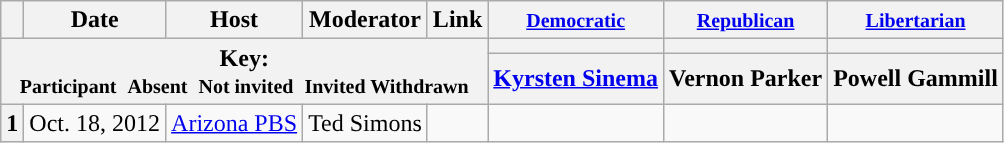<table class="wikitable" style="text-align:center;">
<tr>
<th scope="col"></th>
<th scope="col">Date</th>
<th scope="col">Host</th>
<th scope="col">Moderator</th>
<th scope="col">Link</th>
<th scope="col"><small><a href='#'>Democratic</a></small></th>
<th scope="col"><small><a href='#'>Republican</a></small></th>
<th scope="col"><small><a href='#'>Libertarian</a></small></th>
</tr>
<tr>
<th colspan="5" rowspan="2">Key:<br> <small>Participant </small>  <small>Absent </small>  <small>Not invited </small>  <small>Invited  Withdrawn</small></th>
<th scope="col" style="background:"></th>
<th scope="col" style="background:"></th>
<th scope="col" style="background:"></th>
</tr>
<tr>
<th scope="col"><a href='#'>Kyrsten Sinema</a></th>
<th scope="col">Vernon Parker</th>
<th scope="col">Powell Gammill</th>
</tr>
<tr>
<th>1</th>
<td style="white-space:nowrap;">Oct. 18, 2012</td>
<td style="white-space:nowrap;"><a href='#'>Arizona PBS</a></td>
<td style="white-space:nowrap;">Ted Simons</td>
<td style="white-space:nowrap;"></td>
<td></td>
<td></td>
</tr>
</table>
